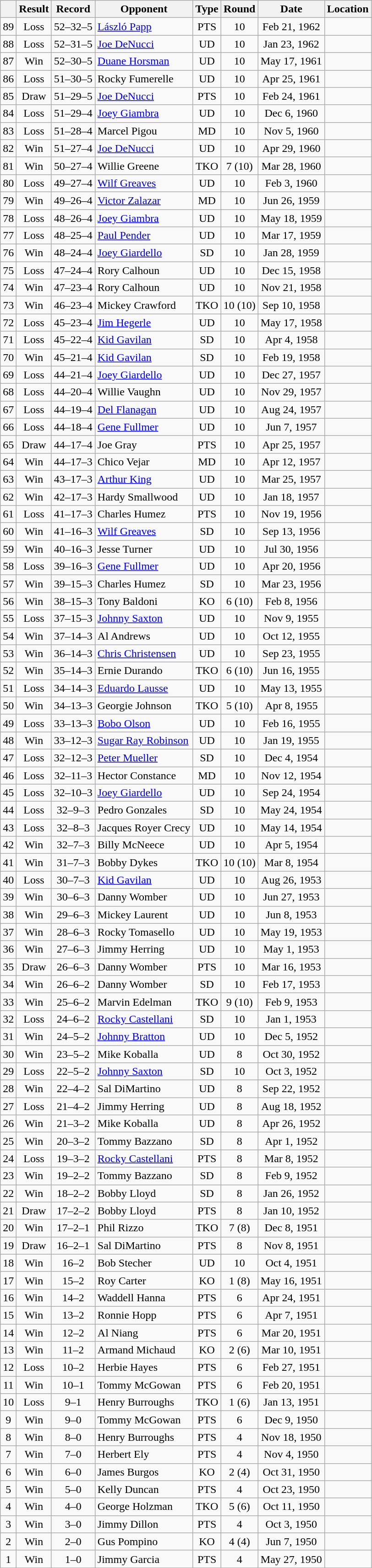<table class="wikitable" style="text-align:center">
<tr>
<th></th>
<th>Result</th>
<th>Record</th>
<th>Opponent</th>
<th>Type</th>
<th>Round</th>
<th>Date</th>
<th>Location</th>
</tr>
<tr>
<td>89</td>
<td>Loss</td>
<td>52–32–5</td>
<td style="text-align:left;"><a href='#'>László Papp</a></td>
<td>PTS</td>
<td>10</td>
<td>Feb 21, 1962</td>
<td style="text-align:left;"></td>
</tr>
<tr>
<td>88</td>
<td>Loss</td>
<td>52–31–5</td>
<td style="text-align:left;"><a href='#'>Joe DeNucci</a></td>
<td>UD</td>
<td>10</td>
<td>Jan 23, 1962</td>
<td style="text-align:left;"></td>
</tr>
<tr>
<td>87</td>
<td>Win</td>
<td>52–30–5</td>
<td style="text-align:left;"><a href='#'>Duane Horsman</a></td>
<td>UD</td>
<td>10</td>
<td>May 17, 1961</td>
<td style="text-align:left;"></td>
</tr>
<tr>
<td>86</td>
<td>Loss</td>
<td>51–30–5</td>
<td style="text-align:left;">Rocky Fumerelle</td>
<td>UD</td>
<td>10</td>
<td>Apr 25, 1961</td>
<td style="text-align:left;"></td>
</tr>
<tr>
<td>85</td>
<td>Draw</td>
<td>51–29–5</td>
<td style="text-align:left;"><a href='#'>Joe DeNucci</a></td>
<td>PTS</td>
<td>10</td>
<td>Feb 24, 1961</td>
<td style="text-align:left;"></td>
</tr>
<tr>
<td>84</td>
<td>Loss</td>
<td>51–29–4</td>
<td style="text-align:left;"><a href='#'>Joey Giambra</a></td>
<td>UD</td>
<td>10</td>
<td>Dec 6, 1960</td>
<td style="text-align:left;"></td>
</tr>
<tr>
<td>83</td>
<td>Loss</td>
<td>51–28–4</td>
<td style="text-align:left;">Marcel Pigou</td>
<td>MD</td>
<td>10</td>
<td>Nov 5, 1960</td>
<td style="text-align:left;"></td>
</tr>
<tr>
<td>82</td>
<td>Win</td>
<td>51–27–4</td>
<td style="text-align:left;"><a href='#'>Joe DeNucci</a></td>
<td>UD</td>
<td>10</td>
<td>Apr 29, 1960</td>
<td style="text-align:left;"></td>
</tr>
<tr>
<td>81</td>
<td>Win</td>
<td>50–27–4</td>
<td style="text-align:left;">Willie Greene</td>
<td>TKO</td>
<td>7 (10)</td>
<td>Mar 28, 1960</td>
<td style="text-align:left;"></td>
</tr>
<tr>
<td>80</td>
<td>Loss</td>
<td>49–27–4</td>
<td style="text-align:left;"><a href='#'>Wilf Greaves</a></td>
<td>UD</td>
<td>10</td>
<td>Feb 3, 1960</td>
<td style="text-align:left;"></td>
</tr>
<tr>
<td>79</td>
<td>Win</td>
<td>49–26–4</td>
<td style="text-align:left;"><a href='#'>Victor Zalazar</a></td>
<td>MD</td>
<td>10</td>
<td>Jun 26, 1959</td>
<td style="text-align:left;"></td>
</tr>
<tr>
<td>78</td>
<td>Loss</td>
<td>48–26–4</td>
<td style="text-align:left;"><a href='#'>Joey Giambra</a></td>
<td>UD</td>
<td>10</td>
<td>May 18, 1959</td>
<td style="text-align:left;"></td>
</tr>
<tr>
<td>77</td>
<td>Loss</td>
<td>48–25–4</td>
<td style="text-align:left;"><a href='#'>Paul Pender</a></td>
<td>UD</td>
<td>10</td>
<td>Mar 17, 1959</td>
<td style="text-align:left;"></td>
</tr>
<tr>
<td>76</td>
<td>Win</td>
<td>48–24–4</td>
<td style="text-align:left;"><a href='#'>Joey Giardello</a></td>
<td>SD</td>
<td>10</td>
<td>Jan 28, 1959</td>
<td style="text-align:left;"></td>
</tr>
<tr>
<td>75</td>
<td>Loss</td>
<td>47–24–4</td>
<td style="text-align:left;">Rory Calhoun</td>
<td>UD</td>
<td>10</td>
<td>Dec 15, 1958</td>
<td style="text-align:left;"></td>
</tr>
<tr>
<td>74</td>
<td>Win</td>
<td>47–23–4</td>
<td style="text-align:left;">Rory Calhoun</td>
<td>UD</td>
<td>10</td>
<td>Nov 21, 1958</td>
<td style="text-align:left;"></td>
</tr>
<tr>
<td>73</td>
<td>Win</td>
<td>46–23–4</td>
<td style="text-align:left;">Mickey Crawford</td>
<td>TKO</td>
<td>10 (10)</td>
<td>Sep 10, 1958</td>
<td style="text-align:left;"></td>
</tr>
<tr>
<td>72</td>
<td>Loss</td>
<td>45–23–4</td>
<td style="text-align:left;"><a href='#'>Jim Hegerle</a></td>
<td>UD</td>
<td>10</td>
<td>May 17, 1958</td>
<td style="text-align:left;"></td>
</tr>
<tr>
<td>71</td>
<td>Loss</td>
<td>45–22–4</td>
<td style="text-align:left;"><a href='#'>Kid Gavilan</a></td>
<td>SD</td>
<td>10</td>
<td>Apr 4, 1958</td>
<td style="text-align:left;"></td>
</tr>
<tr>
<td>70</td>
<td>Win</td>
<td>45–21–4</td>
<td style="text-align:left;"><a href='#'>Kid Gavilan</a></td>
<td>SD</td>
<td>10</td>
<td>Feb 19, 1958</td>
<td style="text-align:left;"></td>
</tr>
<tr>
<td>69</td>
<td>Loss</td>
<td>44–21–4</td>
<td style="text-align:left;"><a href='#'>Joey Giardello</a></td>
<td>UD</td>
<td>10</td>
<td>Dec 27, 1957</td>
<td style="text-align:left;"></td>
</tr>
<tr>
<td>68</td>
<td>Loss</td>
<td>44–20–4</td>
<td style="text-align:left;">Willie Vaughn</td>
<td>UD</td>
<td>10</td>
<td>Nov 29, 1957</td>
<td style="text-align:left;"></td>
</tr>
<tr>
<td>67</td>
<td>Loss</td>
<td>44–19–4</td>
<td style="text-align:left;"><a href='#'>Del Flanagan</a></td>
<td>UD</td>
<td>10</td>
<td>Aug 24, 1957</td>
<td style="text-align:left;"></td>
</tr>
<tr>
<td>66</td>
<td>Loss</td>
<td>44–18–4</td>
<td style="text-align:left;"><a href='#'>Gene Fullmer</a></td>
<td>UD</td>
<td>10</td>
<td>Jun 7, 1957</td>
<td style="text-align:left;"></td>
</tr>
<tr>
<td>65</td>
<td>Draw</td>
<td>44–17–4</td>
<td style="text-align:left;">Joe Gray</td>
<td>PTS</td>
<td>10</td>
<td>Apr 25, 1957</td>
<td style="text-align:left;"></td>
</tr>
<tr>
<td>64</td>
<td>Win</td>
<td>44–17–3</td>
<td style="text-align:left;">Chico Vejar</td>
<td>MD</td>
<td>10</td>
<td>Apr 12, 1957</td>
<td style="text-align:left;"></td>
</tr>
<tr>
<td>63</td>
<td>Win</td>
<td>43–17–3</td>
<td style="text-align:left;"><a href='#'>Arthur King</a></td>
<td>UD</td>
<td>10</td>
<td>Mar 25, 1957</td>
<td style="text-align:left;"></td>
</tr>
<tr>
<td>62</td>
<td>Win</td>
<td>42–17–3</td>
<td style="text-align:left;">Hardy Smallwood</td>
<td>UD</td>
<td>10</td>
<td>Jan 18, 1957</td>
<td style="text-align:left;"></td>
</tr>
<tr>
<td>61</td>
<td>Loss</td>
<td>41–17–3</td>
<td style="text-align:left;">Charles Humez</td>
<td>PTS</td>
<td>10</td>
<td>Nov 19, 1956</td>
<td style="text-align:left;"></td>
</tr>
<tr>
<td>60</td>
<td>Win</td>
<td>41–16–3</td>
<td style="text-align:left;"><a href='#'>Wilf Greaves</a></td>
<td>SD</td>
<td>10</td>
<td>Sep 13, 1956</td>
<td style="text-align:left;"></td>
</tr>
<tr>
<td>59</td>
<td>Win</td>
<td>40–16–3</td>
<td style="text-align:left;">Jesse Turner</td>
<td>UD</td>
<td>10</td>
<td>Jul 30, 1956</td>
<td style="text-align:left;"></td>
</tr>
<tr>
<td>58</td>
<td>Loss</td>
<td>39–16–3</td>
<td style="text-align:left;"><a href='#'>Gene Fullmer</a></td>
<td>UD</td>
<td>10</td>
<td>Apr 20, 1956</td>
<td style="text-align:left;"></td>
</tr>
<tr>
<td>57</td>
<td>Win</td>
<td>39–15–3</td>
<td style="text-align:left;">Charles Humez</td>
<td>SD</td>
<td>10</td>
<td>Mar 23, 1956</td>
<td style="text-align:left;"></td>
</tr>
<tr>
<td>56</td>
<td>Win</td>
<td>38–15–3</td>
<td style="text-align:left;">Tony Baldoni</td>
<td>KO</td>
<td>6 (10)</td>
<td>Feb 8, 1956</td>
<td style="text-align:left;"></td>
</tr>
<tr>
<td>55</td>
<td>Loss</td>
<td>37–15–3</td>
<td style="text-align:left;"><a href='#'>Johnny Saxton</a></td>
<td>UD</td>
<td>10</td>
<td>Nov 9, 1955</td>
<td style="text-align:left;"></td>
</tr>
<tr>
<td>54</td>
<td>Win</td>
<td>37–14–3</td>
<td style="text-align:left;">Al Andrews</td>
<td>UD</td>
<td>10</td>
<td>Oct 12, 1955</td>
<td style="text-align:left;"></td>
</tr>
<tr>
<td>53</td>
<td>Win</td>
<td>36–14–3</td>
<td style="text-align:left;"><a href='#'>Chris Christensen</a></td>
<td>UD</td>
<td>10</td>
<td>Sep 23, 1955</td>
<td style="text-align:left;"></td>
</tr>
<tr>
<td>52</td>
<td>Win</td>
<td>35–14–3</td>
<td style="text-align:left;">Ernie Durando</td>
<td>TKO</td>
<td>6 (10)</td>
<td>Jun 16, 1955</td>
<td style="text-align:left;"></td>
</tr>
<tr>
<td>51</td>
<td>Loss</td>
<td>34–14–3</td>
<td style="text-align:left;"><a href='#'>Eduardo Lausse</a></td>
<td>UD</td>
<td>10</td>
<td>May 13, 1955</td>
<td style="text-align:left;"></td>
</tr>
<tr>
<td>50</td>
<td>Win</td>
<td>34–13–3</td>
<td style="text-align:left;">Georgie Johnson</td>
<td>TKO</td>
<td>5 (10)</td>
<td>Apr 8, 1955</td>
<td style="text-align:left;"></td>
</tr>
<tr>
<td>49</td>
<td>Loss</td>
<td>33–13–3</td>
<td style="text-align:left;"><a href='#'>Bobo Olson</a></td>
<td>UD</td>
<td>10</td>
<td>Feb 16, 1955</td>
<td style="text-align:left;"></td>
</tr>
<tr>
<td>48</td>
<td>Win</td>
<td>33–12–3</td>
<td style="text-align:left;"><a href='#'>Sugar Ray Robinson</a></td>
<td>UD</td>
<td>10</td>
<td>Jan 19, 1955</td>
<td style="text-align:left;"></td>
</tr>
<tr>
<td>47</td>
<td>Loss</td>
<td>32–12–3</td>
<td style="text-align:left;"><a href='#'>Peter Mueller</a></td>
<td>SD</td>
<td>10</td>
<td>Dec 4, 1954</td>
<td style="text-align:left;"></td>
</tr>
<tr>
<td>46</td>
<td>Loss</td>
<td>32–11–3</td>
<td style="text-align:left;">Hector Constance</td>
<td>MD</td>
<td>10</td>
<td>Nov 12, 1954</td>
<td style="text-align:left;"></td>
</tr>
<tr>
<td>45</td>
<td>Loss</td>
<td>32–10–3</td>
<td style="text-align:left;"><a href='#'>Joey Giardello</a></td>
<td>UD</td>
<td>10</td>
<td>Sep 24, 1954</td>
<td style="text-align:left;"></td>
</tr>
<tr>
<td>44</td>
<td>Loss</td>
<td>32–9–3</td>
<td style="text-align:left;">Pedro Gonzales</td>
<td>SD</td>
<td>10</td>
<td>May 24, 1954</td>
<td style="text-align:left;"></td>
</tr>
<tr>
<td>43</td>
<td>Loss</td>
<td>32–8–3</td>
<td style="text-align:left;">Jacques Royer Crecy</td>
<td>UD</td>
<td>10</td>
<td>May 14, 1954</td>
<td style="text-align:left;"></td>
</tr>
<tr>
<td>42</td>
<td>Win</td>
<td>32–7–3</td>
<td style="text-align:left;">Billy McNeece</td>
<td>UD</td>
<td>10</td>
<td>Apr 5, 1954</td>
<td style="text-align:left;"></td>
</tr>
<tr>
<td>41</td>
<td>Win</td>
<td>31–7–3</td>
<td style="text-align:left;">Bobby Dykes</td>
<td>TKO</td>
<td>10 (10)</td>
<td>Mar 8, 1954</td>
<td style="text-align:left;"></td>
</tr>
<tr>
<td>40</td>
<td>Loss</td>
<td>30–7–3</td>
<td style="text-align:left;"><a href='#'>Kid Gavilan</a></td>
<td>UD</td>
<td>10</td>
<td>Aug 26, 1953</td>
<td style="text-align:left;"></td>
</tr>
<tr>
<td>39</td>
<td>Win</td>
<td>30–6–3</td>
<td style="text-align:left;">Danny Womber</td>
<td>UD</td>
<td>10</td>
<td>Jun 27, 1953</td>
<td style="text-align:left;"></td>
</tr>
<tr>
<td>38</td>
<td>Win</td>
<td>29–6–3</td>
<td style="text-align:left;">Mickey Laurent</td>
<td>UD</td>
<td>10</td>
<td>Jun 8, 1953</td>
<td style="text-align:left;"></td>
</tr>
<tr>
<td>37</td>
<td>Win</td>
<td>28–6–3</td>
<td style="text-align:left;">Rocky Tomasello</td>
<td>UD</td>
<td>10</td>
<td>May 19, 1953</td>
<td style="text-align:left;"></td>
</tr>
<tr>
<td>36</td>
<td>Win</td>
<td>27–6–3</td>
<td style="text-align:left;">Jimmy Herring</td>
<td>UD</td>
<td>10</td>
<td>May 1, 1953</td>
<td style="text-align:left;"></td>
</tr>
<tr>
<td>35</td>
<td>Draw</td>
<td>26–6–3</td>
<td style="text-align:left;">Danny Womber</td>
<td>PTS</td>
<td>10</td>
<td>Mar 16, 1953</td>
<td style="text-align:left;"></td>
</tr>
<tr>
<td>34</td>
<td>Win</td>
<td>26–6–2</td>
<td style="text-align:left;">Danny Womber</td>
<td>SD</td>
<td>10</td>
<td>Feb 17, 1953</td>
<td style="text-align:left;"></td>
</tr>
<tr>
<td>33</td>
<td>Win</td>
<td>25–6–2</td>
<td style="text-align:left;">Marvin Edelman</td>
<td>TKO</td>
<td>9 (10)</td>
<td>Feb 9, 1953</td>
<td style="text-align:left;"></td>
</tr>
<tr>
<td>32</td>
<td>Loss</td>
<td>24–6–2</td>
<td style="text-align:left;"><a href='#'>Rocky Castellani</a></td>
<td>SD</td>
<td>10</td>
<td>Jan 1, 1953</td>
<td style="text-align:left;"></td>
</tr>
<tr>
<td>31</td>
<td>Win</td>
<td>24–5–2</td>
<td style="text-align:left;"><a href='#'>Johnny Bratton</a></td>
<td>UD</td>
<td>10</td>
<td>Dec 5, 1952</td>
<td style="text-align:left;"></td>
</tr>
<tr>
<td>30</td>
<td>Win</td>
<td>23–5–2</td>
<td style="text-align:left;">Mike Koballa</td>
<td>UD</td>
<td>8</td>
<td>Oct 30, 1952</td>
<td style="text-align:left;"></td>
</tr>
<tr>
<td>29</td>
<td>Loss</td>
<td>22–5–2</td>
<td style="text-align:left;"><a href='#'>Johnny Saxton</a></td>
<td>SD</td>
<td>10</td>
<td>Oct 3, 1952</td>
<td style="text-align:left;"></td>
</tr>
<tr>
<td>28</td>
<td>Win</td>
<td>22–4–2</td>
<td style="text-align:left;">Sal DiMartino</td>
<td>UD</td>
<td>8</td>
<td>Sep 22, 1952</td>
<td style="text-align:left;"></td>
</tr>
<tr>
<td>27</td>
<td>Loss</td>
<td>21–4–2</td>
<td style="text-align:left;">Jimmy Herring</td>
<td>UD</td>
<td>8</td>
<td>Aug 18, 1952</td>
<td style="text-align:left;"></td>
</tr>
<tr>
<td>26</td>
<td>Win</td>
<td>21–3–2</td>
<td style="text-align:left;">Mike Koballa</td>
<td>UD</td>
<td>8</td>
<td>Apr 26, 1952</td>
<td style="text-align:left;"></td>
</tr>
<tr>
<td>25</td>
<td>Win</td>
<td>20–3–2</td>
<td style="text-align:left;">Tommy Bazzano</td>
<td>SD</td>
<td>8</td>
<td>Apr 1, 1952</td>
<td style="text-align:left;"></td>
</tr>
<tr>
<td>24</td>
<td>Loss</td>
<td>19–3–2</td>
<td style="text-align:left;"><a href='#'>Rocky Castellani</a></td>
<td>PTS</td>
<td>8</td>
<td>Mar 8, 1952</td>
<td style="text-align:left;"></td>
</tr>
<tr>
<td>23</td>
<td>Win</td>
<td>19–2–2</td>
<td style="text-align:left;">Tommy Bazzano</td>
<td>SD</td>
<td>8</td>
<td>Feb 9, 1952</td>
<td style="text-align:left;"></td>
</tr>
<tr>
<td>22</td>
<td>Win</td>
<td>18–2–2</td>
<td style="text-align:left;">Bobby Lloyd</td>
<td>SD</td>
<td>8</td>
<td>Jan 26, 1952</td>
<td style="text-align:left;"></td>
</tr>
<tr>
<td>21</td>
<td>Draw</td>
<td>17–2–2</td>
<td style="text-align:left;">Bobby Lloyd</td>
<td>PTS</td>
<td>8</td>
<td>Jan 10, 1952</td>
<td style="text-align:left;"></td>
</tr>
<tr>
<td>20</td>
<td>Win</td>
<td>17–2–1</td>
<td style="text-align:left;">Phil Rizzo</td>
<td>TKO</td>
<td>7 (8)</td>
<td>Dec 8, 1951</td>
<td style="text-align:left;"></td>
</tr>
<tr>
<td>19</td>
<td>Draw</td>
<td>16–2–1</td>
<td style="text-align:left;">Sal DiMartino</td>
<td>PTS</td>
<td>8</td>
<td>Nov 8, 1951</td>
<td style="text-align:left;"></td>
</tr>
<tr>
<td>18</td>
<td>Win</td>
<td>16–2</td>
<td style="text-align:left;">Bob Stecher</td>
<td>UD</td>
<td>10</td>
<td>Oct 4, 1951</td>
<td style="text-align:left;"></td>
</tr>
<tr>
<td>17</td>
<td>Win</td>
<td>15–2</td>
<td style="text-align:left;">Roy Carter</td>
<td>KO</td>
<td>1 (8)</td>
<td>May 16, 1951</td>
<td style="text-align:left;"></td>
</tr>
<tr>
<td>16</td>
<td>Win</td>
<td>14–2</td>
<td style="text-align:left;">Waddell Hanna</td>
<td>PTS</td>
<td>6</td>
<td>Apr 24, 1951</td>
<td style="text-align:left;"></td>
</tr>
<tr>
<td>15</td>
<td>Win</td>
<td>13–2</td>
<td style="text-align:left;">Ronnie Hopp</td>
<td>PTS</td>
<td>6</td>
<td>Apr 7, 1951</td>
<td style="text-align:left;"></td>
</tr>
<tr>
<td>14</td>
<td>Win</td>
<td>12–2</td>
<td style="text-align:left;">Al Niang</td>
<td>PTS</td>
<td>6</td>
<td>Mar 20, 1951</td>
<td style="text-align:left;"></td>
</tr>
<tr>
<td>13</td>
<td>Win</td>
<td>11–2</td>
<td style="text-align:left;">Armand Michaud</td>
<td>KO</td>
<td>2 (6)</td>
<td>Mar 10, 1951</td>
<td style="text-align:left;"></td>
</tr>
<tr>
<td>12</td>
<td>Loss</td>
<td>10–2</td>
<td style="text-align:left;">Herbie Hayes</td>
<td>PTS</td>
<td>6</td>
<td>Feb 27, 1951</td>
<td style="text-align:left;"></td>
</tr>
<tr>
<td>11</td>
<td>Win</td>
<td>10–1</td>
<td style="text-align:left;">Tommy McGowan</td>
<td>PTS</td>
<td>6</td>
<td>Feb 20, 1951</td>
<td style="text-align:left;"></td>
</tr>
<tr>
<td>10</td>
<td>Loss</td>
<td>9–1</td>
<td style="text-align:left;">Henry Burroughs</td>
<td>TKO</td>
<td>1 (6)</td>
<td>Jan 13, 1951</td>
<td style="text-align:left;"></td>
</tr>
<tr>
<td>9</td>
<td>Win</td>
<td>9–0</td>
<td style="text-align:left;">Tommy McGowan</td>
<td>PTS</td>
<td>6</td>
<td>Dec 9, 1950</td>
<td style="text-align:left;"></td>
</tr>
<tr>
<td>8</td>
<td>Win</td>
<td>8–0</td>
<td style="text-align:left;">Henry Burroughs</td>
<td>PTS</td>
<td>4</td>
<td>Nov 18, 1950</td>
<td style="text-align:left;"></td>
</tr>
<tr>
<td>7</td>
<td>Win</td>
<td>7–0</td>
<td style="text-align:left;">Herbert Ely</td>
<td>PTS</td>
<td>4</td>
<td>Nov 4, 1950</td>
<td style="text-align:left;"></td>
</tr>
<tr>
<td>6</td>
<td>Win</td>
<td>6–0</td>
<td style="text-align:left;">James Burgos</td>
<td>KO</td>
<td>2 (4)</td>
<td>Oct 31, 1950</td>
<td style="text-align:left;"></td>
</tr>
<tr>
<td>5</td>
<td>Win</td>
<td>5–0</td>
<td style="text-align:left;">Kelly Duncan</td>
<td>PTS</td>
<td>4</td>
<td>Oct 23, 1950</td>
<td style="text-align:left;"></td>
</tr>
<tr>
<td>4</td>
<td>Win</td>
<td>4–0</td>
<td style="text-align:left;">George Holzman</td>
<td>TKO</td>
<td>5 (6)</td>
<td>Oct 11, 1950</td>
<td style="text-align:left;"></td>
</tr>
<tr>
<td>3</td>
<td>Win</td>
<td>3–0</td>
<td style="text-align:left;">Jimmy Dillon</td>
<td>PTS</td>
<td>4</td>
<td>Oct 3, 1950</td>
<td style="text-align:left;"></td>
</tr>
<tr>
<td>2</td>
<td>Win</td>
<td>2–0</td>
<td style="text-align:left;">Gus Pompino</td>
<td>KO</td>
<td>4 (4)</td>
<td>Jun 7, 1950</td>
<td style="text-align:left;"></td>
</tr>
<tr>
<td>1</td>
<td>Win</td>
<td>1–0</td>
<td style="text-align:left;">Jimmy Garcia</td>
<td>PTS</td>
<td>4</td>
<td>May 27, 1950</td>
<td style="text-align:left;"></td>
</tr>
<tr>
</tr>
</table>
